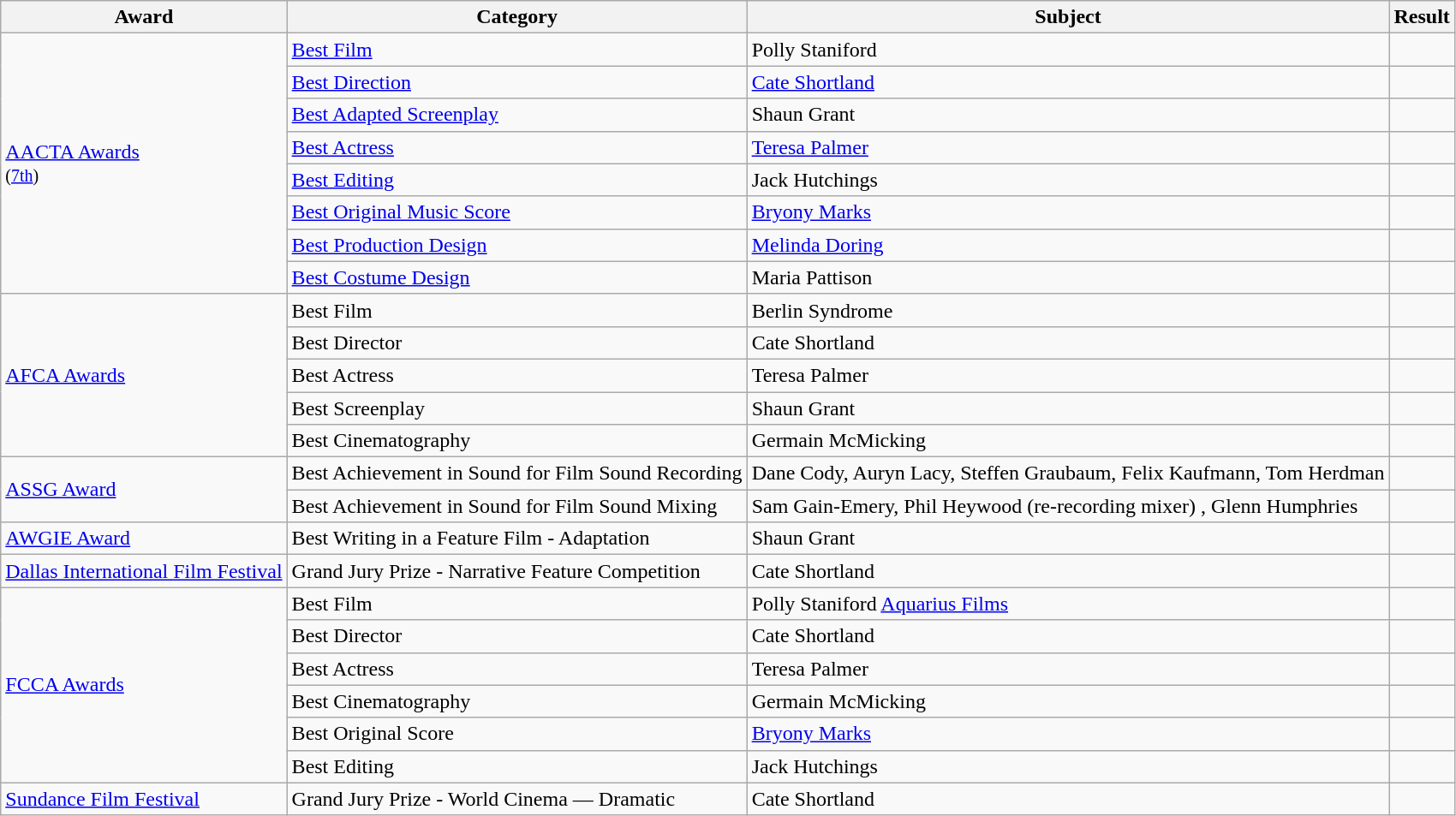<table class=wikitable>
<tr>
<th>Award</th>
<th>Category</th>
<th>Subject</th>
<th>Result</th>
</tr>
<tr>
<td rowspan=8><a href='#'>AACTA Awards</a><br><small>(<a href='#'>7th</a>)</small></td>
<td><a href='#'>Best Film</a></td>
<td>Polly Staniford</td>
<td></td>
</tr>
<tr>
<td><a href='#'>Best Direction</a></td>
<td><a href='#'>Cate Shortland</a></td>
<td></td>
</tr>
<tr>
<td><a href='#'>Best Adapted Screenplay</a></td>
<td>Shaun Grant</td>
<td></td>
</tr>
<tr>
<td><a href='#'>Best Actress</a></td>
<td><a href='#'>Teresa Palmer</a></td>
<td></td>
</tr>
<tr>
<td><a href='#'>Best Editing</a></td>
<td>Jack Hutchings</td>
<td></td>
</tr>
<tr>
<td><a href='#'>Best Original Music Score</a></td>
<td><a href='#'>Bryony Marks</a></td>
<td></td>
</tr>
<tr>
<td><a href='#'>Best Production Design</a></td>
<td><a href='#'>Melinda Doring</a></td>
<td></td>
</tr>
<tr>
<td><a href='#'>Best Costume Design</a></td>
<td>Maria Pattison</td>
<td></td>
</tr>
<tr>
<td rowspan=5><a href='#'>AFCA Awards</a></td>
<td>Best Film</td>
<td>Berlin Syndrome</td>
<td></td>
</tr>
<tr>
<td>Best Director</td>
<td>Cate Shortland</td>
<td></td>
</tr>
<tr>
<td>Best Actress</td>
<td>Teresa Palmer</td>
<td></td>
</tr>
<tr>
<td>Best Screenplay</td>
<td>Shaun Grant</td>
<td></td>
</tr>
<tr>
<td>Best Cinematography</td>
<td>Germain McMicking</td>
<td></td>
</tr>
<tr>
<td rowspan=2><a href='#'>ASSG Award</a></td>
<td>Best Achievement in Sound for Film Sound Recording</td>
<td>Dane Cody, Auryn Lacy, Steffen Graubaum, Felix Kaufmann, Tom Herdman</td>
<td></td>
</tr>
<tr>
<td>Best Achievement in Sound for Film Sound Mixing</td>
<td>Sam Gain-Emery, Phil Heywood (re-recording mixer) , Glenn Humphries</td>
<td></td>
</tr>
<tr>
<td><a href='#'>AWGIE Award</a></td>
<td>Best Writing in a Feature Film - Adaptation</td>
<td>Shaun Grant</td>
<td></td>
</tr>
<tr>
<td><a href='#'>Dallas International Film Festival</a></td>
<td>Grand Jury Prize - Narrative Feature Competition</td>
<td>Cate Shortland</td>
<td></td>
</tr>
<tr>
<td rowspan=6><a href='#'>FCCA Awards</a></td>
<td>Best Film</td>
<td>Polly Staniford <a href='#'>Aquarius Films</a></td>
<td></td>
</tr>
<tr>
<td>Best Director</td>
<td>Cate Shortland</td>
<td></td>
</tr>
<tr>
<td>Best Actress</td>
<td>Teresa Palmer</td>
<td></td>
</tr>
<tr>
<td>Best Cinematography</td>
<td>Germain McMicking</td>
<td></td>
</tr>
<tr>
<td>Best Original Score</td>
<td><a href='#'>Bryony Marks</a></td>
<td></td>
</tr>
<tr>
<td>Best Editing</td>
<td>Jack Hutchings</td>
<td></td>
</tr>
<tr>
<td><a href='#'>Sundance Film Festival</a></td>
<td>Grand Jury Prize - World Cinema — Dramatic</td>
<td>Cate Shortland</td>
<td></td>
</tr>
</table>
